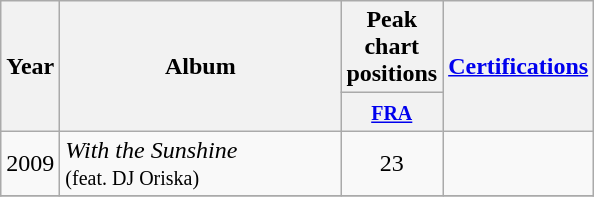<table class="wikitable">
<tr>
<th align="center" rowspan="2">Year</th>
<th align="center" rowspan="2" width="180">Album</th>
<th align="center" colspan="1">Peak chart positions</th>
<th rowspan="2"><a href='#'>Certifications</a></th>
</tr>
<tr>
<th width="35"><small><a href='#'>FRA</a><br></small></th>
</tr>
<tr>
<td align="center">2009</td>
<td><em>With the Sunshine</em> <br><small>(feat. DJ Oriska)</small></td>
<td align="center">23</td>
<td></td>
</tr>
<tr>
</tr>
</table>
